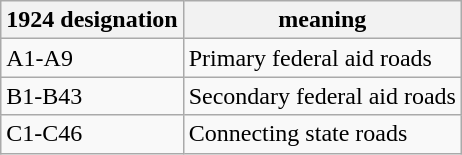<table class="wikitable" align=left|->
<tr>
<th>1924 designation</th>
<th>meaning</th>
</tr>
<tr>
<td>A1-A9</td>
<td>Primary federal aid roads</td>
</tr>
<tr>
<td>B1-B43</td>
<td>Secondary federal aid roads</td>
</tr>
<tr>
<td>C1-C46</td>
<td>Connecting state roads</td>
</tr>
</table>
